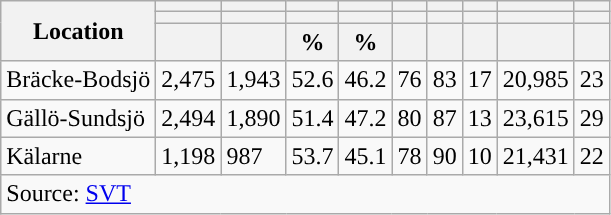<table role="presentation" class="wikitable sortable mw-collapsible">
<tr>
<th rowspan="3">Location</th>
<th></th>
<th></th>
<th></th>
<th></th>
<th></th>
<th></th>
<th></th>
<th></th>
<th></th>
</tr>
<tr>
<th></th>
<th></th>
<th style="background:"></th>
<th style="background:"></th>
<th></th>
<th></th>
<th></th>
<th></th>
<th></th>
</tr>
<tr>
<th data-sort-type="number"></th>
<th data-sort-type="number"></th>
<th data-sort-type="number">%</th>
<th data-sort-type="number">%</th>
<th data-sort-type="number"></th>
<th data-sort-type="number"></th>
<th data-sort-type="number"></th>
<th data-sort-type="number"></th>
<th data-sort-type="number"></th>
</tr>
<tr>
<td align="left">Bräcke-Bodsjö</td>
<td>2,475</td>
<td>1,943</td>
<td>52.6</td>
<td>46.2</td>
<td>76</td>
<td>83</td>
<td>17</td>
<td>20,985</td>
<td>23</td>
</tr>
<tr>
<td align="left">Gällö-Sundsjö</td>
<td>2,494</td>
<td>1,890</td>
<td>51.4</td>
<td>47.2</td>
<td>80</td>
<td>87</td>
<td>13</td>
<td>23,615</td>
<td>29</td>
</tr>
<tr>
<td align="left">Kälarne</td>
<td>1,198</td>
<td>987</td>
<td>53.7</td>
<td>45.1</td>
<td>78</td>
<td>90</td>
<td>10</td>
<td>21,431</td>
<td>22</td>
</tr>
<tr>
<td colspan="10" align="left">Source: <a href='#'>SVT</a></td>
</tr>
</table>
